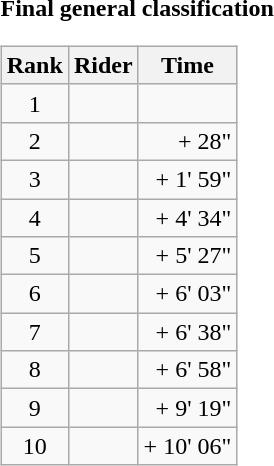<table>
<tr>
<td><strong>Final general classification</strong><br><table class="wikitable">
<tr>
<th scope="col">Rank</th>
<th scope="col">Rider</th>
<th scope="col">Time</th>
</tr>
<tr>
<td style="text-align:center;">1</td>
<td></td>
<td style="text-align:right;"></td>
</tr>
<tr>
<td style="text-align:center;">2</td>
<td></td>
<td style="text-align:right;">+ 28"</td>
</tr>
<tr>
<td style="text-align:center;">3</td>
<td></td>
<td style="text-align:right;">+ 1' 59"</td>
</tr>
<tr>
<td style="text-align:center;">4</td>
<td></td>
<td style="text-align:right;">+ 4' 34"</td>
</tr>
<tr>
<td style="text-align:center;">5</td>
<td></td>
<td style="text-align:right;">+ 5' 27"</td>
</tr>
<tr>
<td style="text-align:center;">6</td>
<td></td>
<td style="text-align:right;">+ 6' 03"</td>
</tr>
<tr>
<td style="text-align:center;">7</td>
<td></td>
<td style="text-align:right;">+ 6' 38"</td>
</tr>
<tr>
<td style="text-align:center;">8</td>
<td></td>
<td style="text-align:right;">+ 6' 58"</td>
</tr>
<tr>
<td style="text-align:center;">9</td>
<td></td>
<td style="text-align:right;">+ 9' 19"</td>
</tr>
<tr>
<td style="text-align:center;">10</td>
<td></td>
<td style="text-align:right;">+ 10' 06"</td>
</tr>
</table>
</td>
</tr>
</table>
